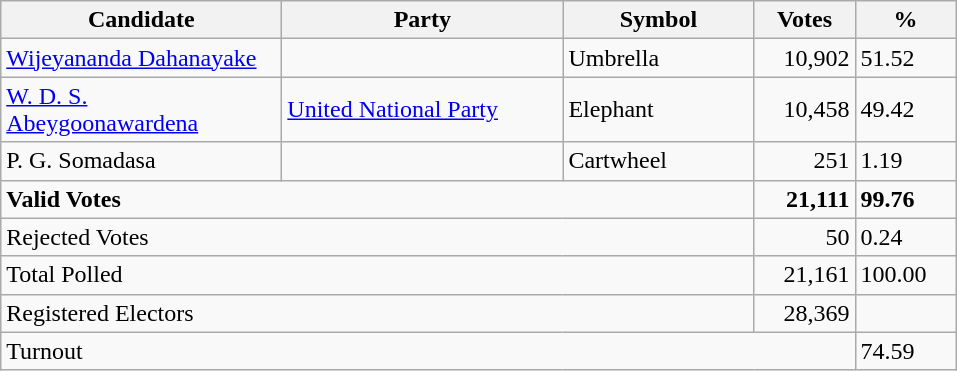<table class="wikitable" border="1" style="text-align:right;">
<tr>
<th align=left width="180">Candidate</th>
<th align=left width="180">Party</th>
<th align=left width="120">Symbol</th>
<th align=left width="60">Votes</th>
<th align=left width="60">%</th>
</tr>
<tr>
<td align=left><a href='#'>Wijeyananda Dahanayake</a></td>
<td align=left></td>
<td align=left>Umbrella</td>
<td align=right>10,902</td>
<td align=left>51.52</td>
</tr>
<tr>
<td align=left><a href='#'>W. D. S. Abeygoonawardena</a></td>
<td align=left><a href='#'>United National Party</a></td>
<td align=left>Elephant</td>
<td align=right>10,458</td>
<td align=left>49.42</td>
</tr>
<tr>
<td align=left>P. G. Somadasa</td>
<td align=left></td>
<td align=left>Cartwheel</td>
<td align=right>251</td>
<td align=left>1.19</td>
</tr>
<tr>
<td align=left colspan=3><strong>Valid Votes</strong></td>
<td align=right><strong>21,111</strong></td>
<td align=left><strong>99.76</strong></td>
</tr>
<tr>
<td align=left colspan=3>Rejected Votes</td>
<td align=right>50</td>
<td align=left>0.24</td>
</tr>
<tr>
<td align=left colspan=3>Total Polled</td>
<td align=right>21,161</td>
<td align=left>100.00</td>
</tr>
<tr>
<td align=left colspan=3>Registered Electors</td>
<td align=right>28,369</td>
<td></td>
</tr>
<tr>
<td align=left colspan=4>Turnout</td>
<td align=left>74.59</td>
</tr>
</table>
